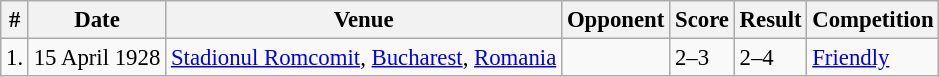<table class="wikitable" style="font-size:95%;">
<tr>
<th>#</th>
<th>Date</th>
<th>Venue</th>
<th>Opponent</th>
<th>Score</th>
<th>Result</th>
<th>Competition</th>
</tr>
<tr>
<td>1.</td>
<td>15 April 1928</td>
<td><a href='#'>Stadionul Romcomit</a>, <a href='#'>Bucharest</a>, <a href='#'>Romania</a></td>
<td></td>
<td>2–3</td>
<td>2–4</td>
<td><a href='#'>Friendly</a></td>
</tr>
</table>
